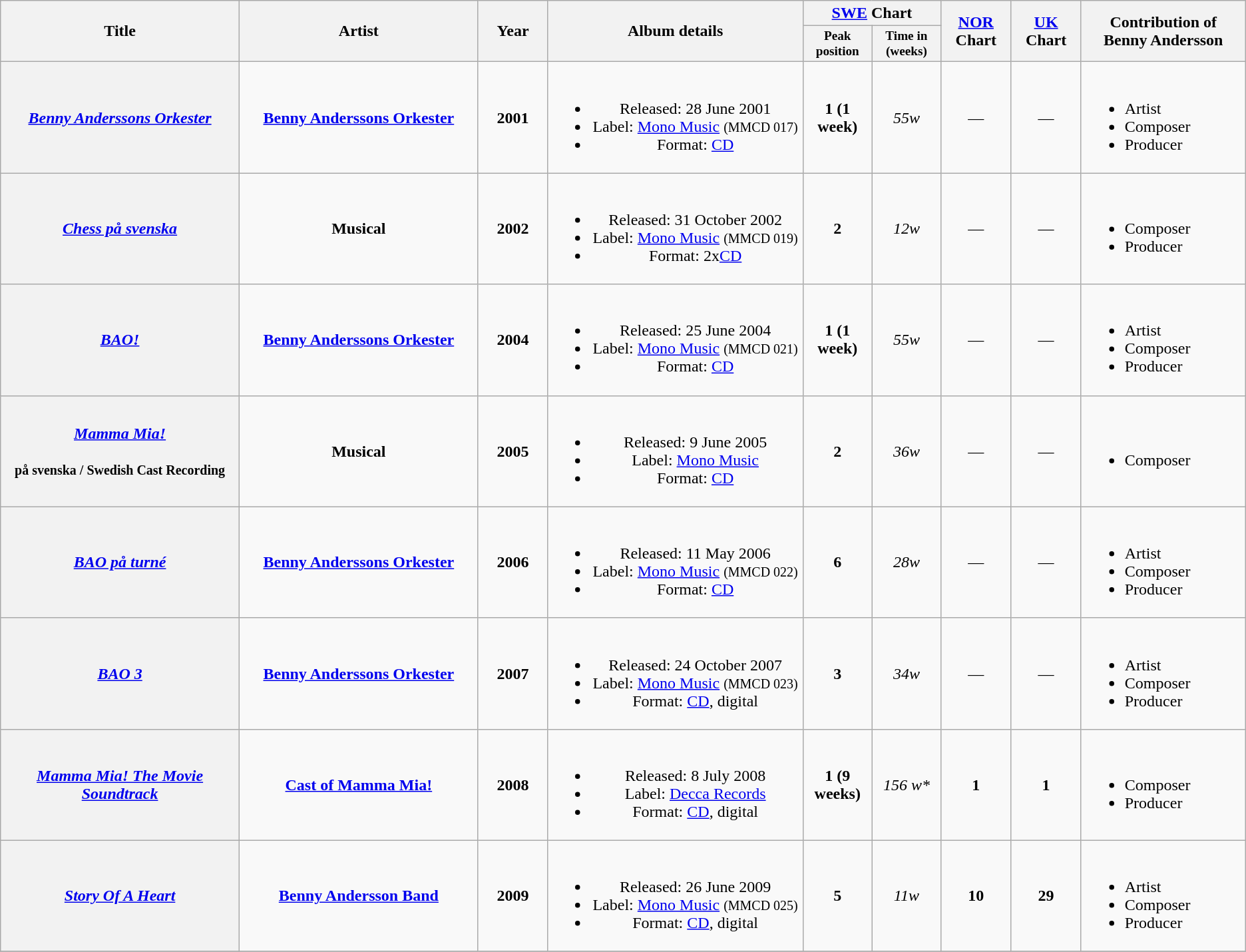<table class="wikitable plainrowheaders" style="text-align:center;" border="1">
<tr>
<th scope="col" rowspan="2" style="width:15em;">Title</th>
<th scope="col" rowspan="2" style="width:15em;">Artist</th>
<th scope="col" rowspan="2" style="width:4em;">Year</th>
<th scope="col" rowspan="2" style="width:16em;">Album details</th>
<th scope="col" colspan="2"><a href='#'>SWE</a> Chart</th>
<th scope="col" rowspan="2" style="width:4em;"><a href='#'>NOR</a><br>Chart</th>
<th scope="col" rowspan="2" style="width:4em;"><a href='#'>UK</a><br>Chart</th>
<th scope="col" rowspan="2" style="width:10em;">Contribution of<br>Benny Andersson</th>
</tr>
<tr>
<th scope="col" style="width:5em;font-size:80%;">Peak position</th>
<th scope="col" style="width:5em;font-size:80%;">Time in<br>(weeks)</th>
</tr>
<tr>
<th scope="row"><em><a href='#'>Benny Anderssons Orkester</a></em></th>
<td><strong><a href='#'>Benny Anderssons Orkester</a></strong></td>
<td><strong>2001</strong></td>
<td><br><ul><li>Released: 28 June 2001</li><li>Label: <a href='#'>Mono Music</a> <small>(MMCD 017)</small></li><li>Format: <a href='#'>CD</a></li></ul></td>
<td><strong>1 (1 week)</strong></td>
<td><em>55w</em></td>
<td>—</td>
<td>—</td>
<td style="text-align:left;"><br><ul><li>Artist</li><li>Composer</li><li>Producer</li></ul></td>
</tr>
<tr>
<th scope="row"><em><a href='#'>Chess på svenska</a></em></th>
<td><strong>Musical</strong></td>
<td><strong>2002</strong></td>
<td><br><ul><li>Released: 31 October 2002</li><li>Label: <a href='#'>Mono Music</a> <small>(MMCD 019)</small></li><li>Format: 2x<a href='#'>CD</a></li></ul></td>
<td><strong>2</strong></td>
<td><em>12w</em></td>
<td>—</td>
<td>—</td>
<td style="text-align:left;"><br><ul><li>Composer</li><li>Producer</li></ul></td>
</tr>
<tr>
<th scope="row"><em><a href='#'>BAO!</a></em></th>
<td><strong><a href='#'>Benny Anderssons Orkester</a></strong></td>
<td><strong>2004</strong></td>
<td><br><ul><li>Released: 25 June 2004</li><li>Label: <a href='#'>Mono Music</a> <small>(MMCD 021)</small></li><li>Format: <a href='#'>CD</a></li></ul></td>
<td><strong>1 (1 week)</strong></td>
<td><em>55w</em></td>
<td>—</td>
<td>—</td>
<td style="text-align:left;"><br><ul><li>Artist</li><li>Composer</li><li>Producer</li></ul></td>
</tr>
<tr>
<th scope="row"><em><a href='#'>Mamma Mia!</a></em><br><br><small><strong>på svenska / Swedish Cast Recording</strong></small></th>
<td><strong>Musical</strong></td>
<td><strong>2005</strong></td>
<td><br><ul><li>Released: 9 June 2005</li><li>Label: <a href='#'>Mono Music</a></li><li>Format: <a href='#'>CD</a></li></ul></td>
<td><strong>2</strong></td>
<td><em>36w</em></td>
<td>—</td>
<td>—</td>
<td style="text-align:left;"><br><ul><li>Composer</li></ul></td>
</tr>
<tr>
<th scope="row"><em><a href='#'>BAO på turné</a></em></th>
<td><strong><a href='#'>Benny Anderssons Orkester</a></strong></td>
<td><strong>2006</strong></td>
<td><br><ul><li>Released: 11 May 2006</li><li>Label: <a href='#'>Mono Music</a> <small>(MMCD 022)</small></li><li>Format: <a href='#'>CD</a></li></ul></td>
<td><strong>6</strong></td>
<td><em>28w</em></td>
<td>—</td>
<td>—</td>
<td style="text-align:left;"><br><ul><li>Artist</li><li>Composer</li><li>Producer</li></ul></td>
</tr>
<tr>
<th scope="row"><em><a href='#'>BAO 3</a></em></th>
<td><strong><a href='#'>Benny Anderssons Orkester</a></strong></td>
<td><strong>2007</strong></td>
<td><br><ul><li>Released: 24 October 2007</li><li>Label: <a href='#'>Mono Music</a> <small>(MMCD 023)</small></li><li>Format: <a href='#'>CD</a>, digital</li></ul></td>
<td><strong>3</strong></td>
<td><em>34w</em></td>
<td>—</td>
<td>—</td>
<td style="text-align:left;"><br><ul><li>Artist</li><li>Composer</li><li>Producer</li></ul></td>
</tr>
<tr>
<th scope="row"><em><a href='#'>Mamma Mia! The Movie Soundtrack</a></em></th>
<td><strong><a href='#'>Cast of Mamma Mia!</a></strong></td>
<td><strong>2008</strong></td>
<td><br><ul><li>Released: 8 July 2008</li><li>Label: <a href='#'>Decca Records</a></li><li>Format: <a href='#'>CD</a>, digital</li></ul></td>
<td><strong>1 (9 weeks)</strong></td>
<td><em>156 w*</em></td>
<td><strong>1</strong></td>
<td><strong>1</strong></td>
<td style="text-align:left;"><br><ul><li>Composer</li><li>Producer</li></ul></td>
</tr>
<tr>
<th scope="row"><em><a href='#'>Story Of A Heart</a></em></th>
<td><strong><a href='#'>Benny Andersson Band</a></strong></td>
<td><strong>2009</strong></td>
<td><br><ul><li>Released: 26 June 2009</li><li>Label: <a href='#'>Mono Music</a> <small>(MMCD 025)</small></li><li>Format: <a href='#'>CD</a>, digital</li></ul></td>
<td><strong>5</strong></td>
<td><em>11w</em></td>
<td><strong>10</strong></td>
<td><strong>29</strong></td>
<td style="text-align:left;"><br><ul><li>Artist</li><li>Composer</li><li>Producer</li></ul></td>
</tr>
<tr>
</tr>
</table>
